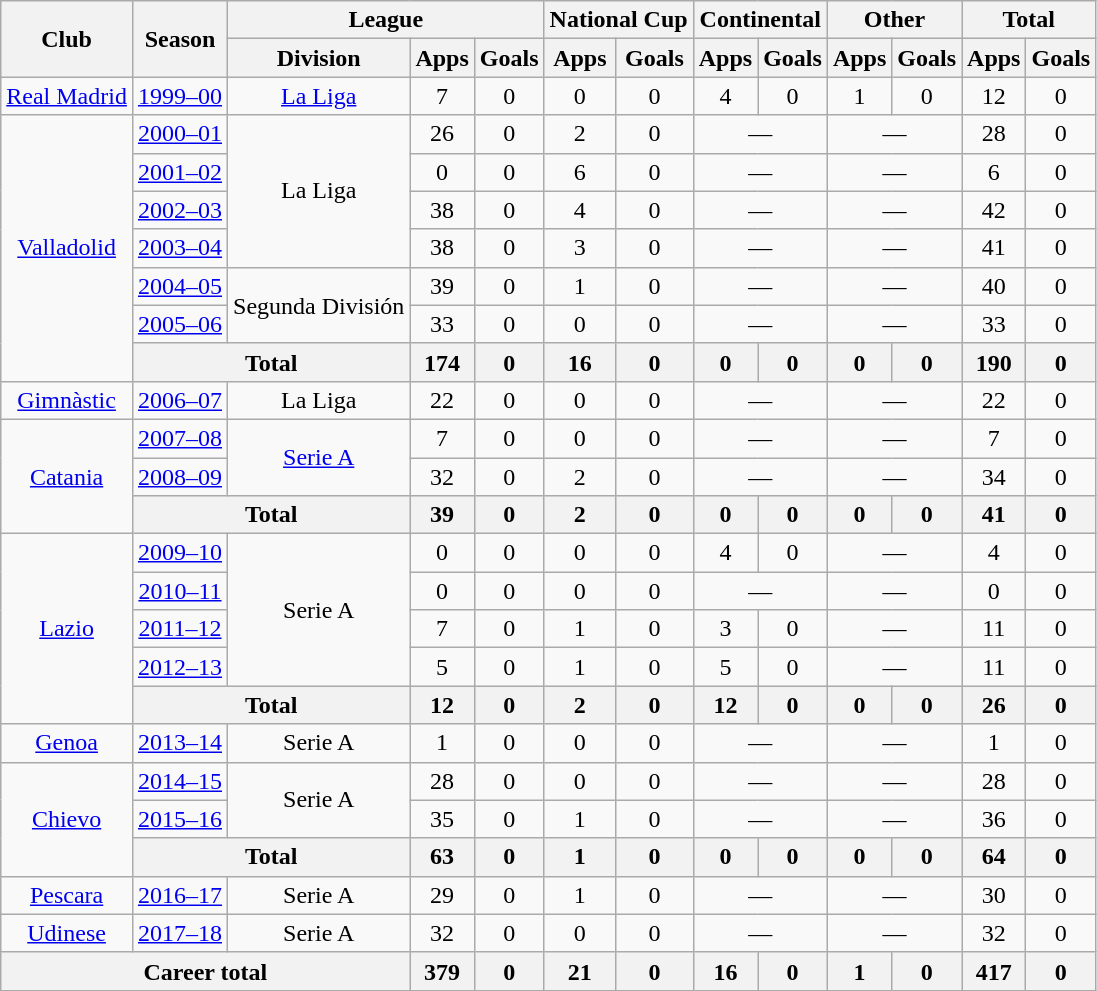<table class="wikitable" style="text-align:center">
<tr>
<th rowspan="2">Club</th>
<th rowspan="2">Season</th>
<th colspan="3">League</th>
<th colspan="2">National Cup</th>
<th colspan="2">Continental</th>
<th colspan="2">Other</th>
<th colspan="2">Total</th>
</tr>
<tr>
<th>Division</th>
<th>Apps</th>
<th>Goals</th>
<th>Apps</th>
<th>Goals</th>
<th>Apps</th>
<th>Goals</th>
<th>Apps</th>
<th>Goals</th>
<th>Apps</th>
<th>Goals</th>
</tr>
<tr>
<td><a href='#'>Real Madrid</a></td>
<td><a href='#'>1999–00</a></td>
<td><a href='#'>La Liga</a></td>
<td>7</td>
<td>0</td>
<td>0</td>
<td>0</td>
<td>4</td>
<td>0</td>
<td>1</td>
<td>0</td>
<td>12</td>
<td>0</td>
</tr>
<tr>
<td rowspan="7"><a href='#'>Valladolid</a></td>
<td><a href='#'>2000–01</a></td>
<td rowspan="4">La Liga</td>
<td>26</td>
<td>0</td>
<td>2</td>
<td>0</td>
<td colspan="2">—</td>
<td colspan="2">—</td>
<td>28</td>
<td>0</td>
</tr>
<tr>
<td><a href='#'>2001–02</a></td>
<td>0</td>
<td>0</td>
<td>6</td>
<td>0</td>
<td colspan="2">—</td>
<td colspan="2">—</td>
<td>6</td>
<td>0</td>
</tr>
<tr>
<td><a href='#'>2002–03</a></td>
<td>38</td>
<td>0</td>
<td>4</td>
<td>0</td>
<td colspan="2">—</td>
<td colspan="2">—</td>
<td>42</td>
<td>0</td>
</tr>
<tr>
<td><a href='#'>2003–04</a></td>
<td>38</td>
<td>0</td>
<td>3</td>
<td>0</td>
<td colspan="2">—</td>
<td colspan="2">—</td>
<td>41</td>
<td>0</td>
</tr>
<tr>
<td><a href='#'>2004–05</a></td>
<td rowspan="2">Segunda División</td>
<td>39</td>
<td>0</td>
<td>1</td>
<td>0</td>
<td colspan="2">—</td>
<td colspan="2">—</td>
<td>40</td>
<td>0</td>
</tr>
<tr>
<td><a href='#'>2005–06</a></td>
<td>33</td>
<td>0</td>
<td>0</td>
<td>0</td>
<td colspan="2">—</td>
<td colspan="2">—</td>
<td>33</td>
<td>0</td>
</tr>
<tr>
<th colspan="2">Total</th>
<th>174</th>
<th>0</th>
<th>16</th>
<th>0</th>
<th>0</th>
<th>0</th>
<th>0</th>
<th>0</th>
<th>190</th>
<th>0</th>
</tr>
<tr>
<td><a href='#'>Gimnàstic</a></td>
<td><a href='#'>2006–07</a></td>
<td>La Liga</td>
<td>22</td>
<td>0</td>
<td>0</td>
<td>0</td>
<td colspan="2">—</td>
<td colspan="2">—</td>
<td>22</td>
<td>0</td>
</tr>
<tr>
<td rowspan="3"><a href='#'>Catania</a></td>
<td><a href='#'>2007–08</a></td>
<td rowspan="2"><a href='#'>Serie A</a></td>
<td>7</td>
<td>0</td>
<td>0</td>
<td>0</td>
<td colspan="2">—</td>
<td colspan="2">—</td>
<td>7</td>
<td>0</td>
</tr>
<tr>
<td><a href='#'>2008–09</a></td>
<td>32</td>
<td>0</td>
<td>2</td>
<td>0</td>
<td colspan="2">—</td>
<td colspan="2">—</td>
<td>34</td>
<td>0</td>
</tr>
<tr>
<th colspan="2">Total</th>
<th>39</th>
<th>0</th>
<th>2</th>
<th>0</th>
<th>0</th>
<th>0</th>
<th>0</th>
<th>0</th>
<th>41</th>
<th>0</th>
</tr>
<tr>
<td rowspan="5"><a href='#'>Lazio</a></td>
<td><a href='#'>2009–10</a></td>
<td rowspan="4">Serie A</td>
<td>0</td>
<td>0</td>
<td>0</td>
<td>0</td>
<td>4</td>
<td>0</td>
<td colspan="2">—</td>
<td>4</td>
<td>0</td>
</tr>
<tr>
<td><a href='#'>2010–11</a></td>
<td>0</td>
<td>0</td>
<td>0</td>
<td>0</td>
<td colspan="2">—</td>
<td colspan="2">—</td>
<td>0</td>
<td>0</td>
</tr>
<tr>
<td><a href='#'>2011–12</a></td>
<td>7</td>
<td>0</td>
<td>1</td>
<td>0</td>
<td>3</td>
<td>0</td>
<td colspan="2">—</td>
<td>11</td>
<td>0</td>
</tr>
<tr>
<td><a href='#'>2012–13</a></td>
<td>5</td>
<td>0</td>
<td>1</td>
<td>0</td>
<td>5</td>
<td>0</td>
<td colspan="2">—</td>
<td>11</td>
<td>0</td>
</tr>
<tr>
<th colspan="2">Total</th>
<th>12</th>
<th>0</th>
<th>2</th>
<th>0</th>
<th>12</th>
<th>0</th>
<th>0</th>
<th>0</th>
<th>26</th>
<th>0</th>
</tr>
<tr>
<td><a href='#'>Genoa</a></td>
<td><a href='#'>2013–14</a></td>
<td>Serie A</td>
<td>1</td>
<td>0</td>
<td>0</td>
<td>0</td>
<td colspan="2">—</td>
<td colspan="2">—</td>
<td>1</td>
<td>0</td>
</tr>
<tr>
<td rowspan="3"><a href='#'>Chievo</a></td>
<td><a href='#'>2014–15</a></td>
<td rowspan="2">Serie A</td>
<td>28</td>
<td>0</td>
<td>0</td>
<td>0</td>
<td colspan="2">—</td>
<td colspan="2">—</td>
<td>28</td>
<td>0</td>
</tr>
<tr>
<td><a href='#'>2015–16</a></td>
<td>35</td>
<td>0</td>
<td>1</td>
<td>0</td>
<td colspan="2">—</td>
<td colspan="2">—</td>
<td>36</td>
<td>0</td>
</tr>
<tr>
<th colspan="2">Total</th>
<th>63</th>
<th>0</th>
<th>1</th>
<th>0</th>
<th>0</th>
<th>0</th>
<th>0</th>
<th>0</th>
<th>64</th>
<th>0</th>
</tr>
<tr>
<td><a href='#'>Pescara</a></td>
<td><a href='#'>2016–17</a></td>
<td>Serie A</td>
<td>29</td>
<td>0</td>
<td>1</td>
<td>0</td>
<td colspan="2">—</td>
<td colspan="2">—</td>
<td>30</td>
<td>0</td>
</tr>
<tr>
<td><a href='#'>Udinese</a></td>
<td><a href='#'>2017–18</a></td>
<td>Serie A</td>
<td>32</td>
<td>0</td>
<td>0</td>
<td>0</td>
<td colspan="2">—</td>
<td colspan="2">—</td>
<td>32</td>
<td>0</td>
</tr>
<tr>
<th colspan="3">Career total</th>
<th>379</th>
<th>0</th>
<th>21</th>
<th>0</th>
<th>16</th>
<th>0</th>
<th>1</th>
<th>0</th>
<th>417</th>
<th>0</th>
</tr>
</table>
